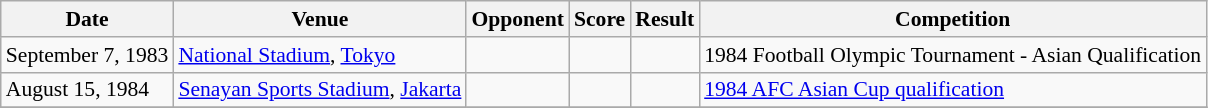<table class="wikitable collapsible" style="font-size:90%">
<tr>
<th>Date</th>
<th>Venue</th>
<th>Opponent</th>
<th>Score</th>
<th>Result</th>
<th>Competition</th>
</tr>
<tr>
<td>September 7, 1983</td>
<td><a href='#'>National Stadium</a>, <a href='#'>Tokyo</a></td>
<td></td>
<td></td>
<td></td>
<td>1984 Football Olympic Tournament - Asian Qualification</td>
</tr>
<tr>
<td>August 15, 1984</td>
<td><a href='#'>Senayan Sports Stadium</a>, <a href='#'>Jakarta</a></td>
<td></td>
<td></td>
<td></td>
<td><a href='#'>1984 AFC Asian Cup qualification</a></td>
</tr>
<tr>
</tr>
</table>
